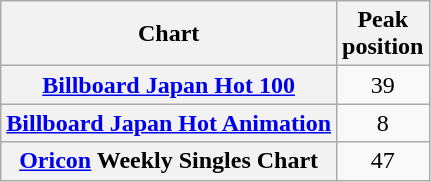<table class="wikitable plainrowheaders" style="text-align:center;">
<tr>
<th scope="col">Chart</th>
<th scope="col">Peak<br>position</th>
</tr>
<tr>
<th scope="row"><a href='#'>Billboard Japan Hot 100</a></th>
<td>39</td>
</tr>
<tr>
<th scope="row"><a href='#'>Billboard Japan Hot Animation</a></th>
<td>8</td>
</tr>
<tr>
<th scope="row"><a href='#'>Oricon</a> Weekly Singles Chart</th>
<td>47</td>
</tr>
</table>
